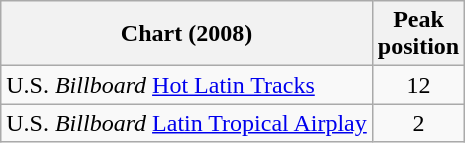<table class="wikitable">
<tr>
<th>Chart (2008)</th>
<th>Peak<br>position</th>
</tr>
<tr>
<td>U.S. <em>Billboard</em> <a href='#'>Hot Latin Tracks</a></td>
<td style="text-align:center;">12</td>
</tr>
<tr>
<td>U.S. <em>Billboard</em> <a href='#'>Latin Tropical Airplay</a></td>
<td style="text-align:center;">2</td>
</tr>
</table>
